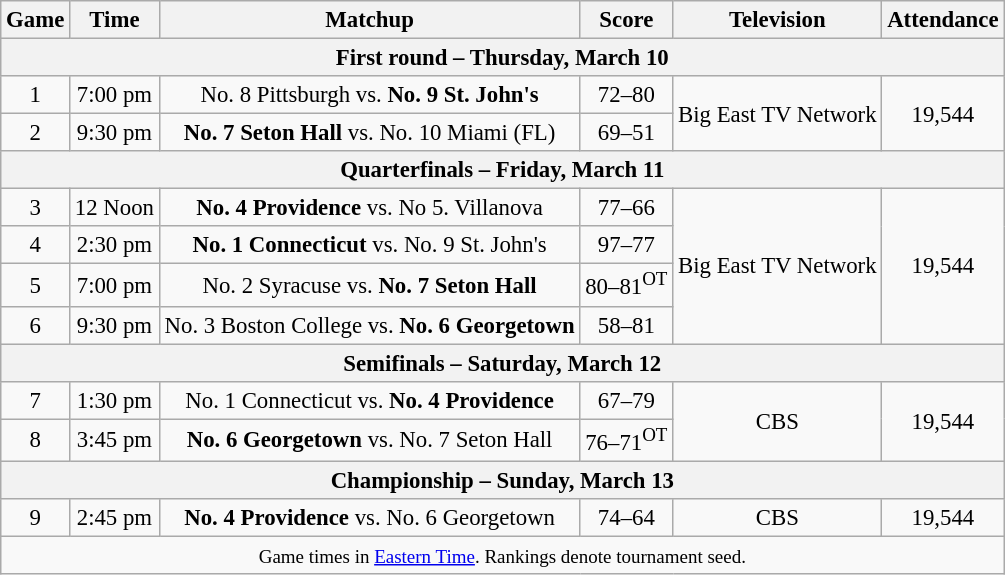<table class="wikitable" style="font-size: 95%;text-align:center">
<tr>
<th>Game</th>
<th>Time</th>
<th>Matchup</th>
<th>Score</th>
<th>Television</th>
<th>Attendance</th>
</tr>
<tr>
<th colspan="6">First round – Thursday, March 10</th>
</tr>
<tr>
<td>1</td>
<td>7:00 pm</td>
<td>No. 8 Pittsburgh vs. <strong>No. 9 St. John's</strong></td>
<td>72–80</td>
<td rowspan="2">Big East TV Network</td>
<td rowspan="2">19,544</td>
</tr>
<tr>
<td>2</td>
<td>9:30 pm</td>
<td><strong>No. 7 Seton Hall</strong> vs. No. 10 Miami (FL)</td>
<td>69–51</td>
</tr>
<tr>
<th colspan="6">Quarterfinals – Friday, March 11</th>
</tr>
<tr>
<td>3</td>
<td>12 Noon</td>
<td><strong>No. 4 Providence</strong> vs. No 5. Villanova</td>
<td>77–66</td>
<td rowspan="4">Big East TV Network</td>
<td rowspan="4">19,544</td>
</tr>
<tr>
<td>4</td>
<td>2:30 pm</td>
<td><strong>No. 1 Connecticut</strong> vs. No. 9 St. John's</td>
<td>97–77</td>
</tr>
<tr>
<td>5</td>
<td>7:00 pm</td>
<td>No. 2 Syracuse vs. <strong>No. 7 Seton Hall</strong></td>
<td>80–81<sup>OT</sup></td>
</tr>
<tr>
<td>6</td>
<td>9:30 pm</td>
<td>No. 3 Boston College vs. <strong>No. 6 Georgetown</strong></td>
<td>58–81</td>
</tr>
<tr>
<th colspan="6">Semifinals – Saturday, March 12</th>
</tr>
<tr>
<td>7</td>
<td>1:30 pm</td>
<td>No. 1 Connecticut vs. <strong>No. 4 Providence</strong></td>
<td>67–79</td>
<td rowspan="2">CBS</td>
<td rowspan="2">19,544</td>
</tr>
<tr>
<td>8</td>
<td>3:45 pm</td>
<td><strong>No. 6 Georgetown</strong> vs. No. 7 Seton Hall</td>
<td>76–71<sup>OT</sup></td>
</tr>
<tr>
<th colspan="6">Championship – Sunday, March 13</th>
</tr>
<tr>
<td>9</td>
<td>2:45 pm</td>
<td><strong>No. 4 Providence</strong> vs. No. 6 Georgetown</td>
<td>74–64</td>
<td>CBS</td>
<td>19,544</td>
</tr>
<tr>
<td colspan="6"><small>Game times in <a href='#'>Eastern Time</a>. Rankings denote tournament seed.</small></td>
</tr>
</table>
